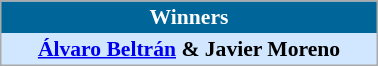<table align=center cellpadding="2" cellspacing="0" style="background: #f9f9f9; border: 1px #aaa solid; border-collapse: collapse; font-size: 90%;" width=20%>
<tr align=center bgcolor=#006699 style="color:white;">
<th width=100%><strong>Winners</strong></th>
</tr>
<tr align=center bgcolor=#D0E7FF>
<td align=center> <strong><a href='#'>Álvaro Beltrán</a> & Javier Moreno</strong></td>
</tr>
</table>
